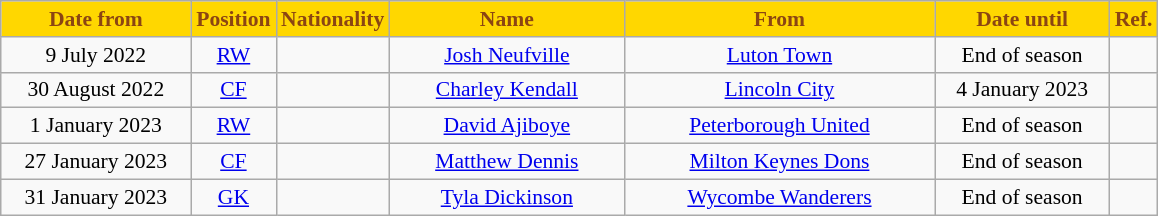<table class="wikitable" style="text-align:center; font-size:90%">
<tr>
<th style="background:#FFD700;color:saddlebrown; width:120px;">Date from</th>
<th style="background:#FFD700;color:saddlebrown; width:50px;">Position</th>
<th style="background:#FFD700;color:saddlebrown; width:50px;">Nationality</th>
<th style="background:#FFD700;color:saddlebrown; width:150px;">Name</th>
<th style="background:#FFD700;color:saddlebrown; width:200px;">From</th>
<th style="background:#FFD700;color:saddlebrown; width:110px;">Date until</th>
<th style="background:#FFD700;color:saddlebrown; width:25px;">Ref.</th>
</tr>
<tr>
<td>9 July 2022</td>
<td><a href='#'>RW</a></td>
<td></td>
<td><a href='#'>Josh Neufville</a></td>
<td> <a href='#'>Luton Town</a></td>
<td>End of season</td>
<td></td>
</tr>
<tr>
<td>30 August 2022</td>
<td><a href='#'>CF</a></td>
<td></td>
<td><a href='#'>Charley Kendall</a></td>
<td> <a href='#'>Lincoln City</a></td>
<td>4 January 2023</td>
<td></td>
</tr>
<tr>
<td>1 January 2023</td>
<td><a href='#'>RW</a></td>
<td></td>
<td><a href='#'>David Ajiboye</a></td>
<td> <a href='#'>Peterborough United</a></td>
<td>End of season</td>
<td></td>
</tr>
<tr>
<td>27 January 2023</td>
<td><a href='#'>CF</a></td>
<td></td>
<td><a href='#'>Matthew Dennis</a></td>
<td> <a href='#'>Milton Keynes Dons</a></td>
<td>End of season</td>
<td></td>
</tr>
<tr>
<td>31 January 2023</td>
<td><a href='#'>GK</a></td>
<td></td>
<td><a href='#'>Tyla Dickinson</a></td>
<td> <a href='#'>Wycombe Wanderers</a></td>
<td>End of season</td>
<td></td>
</tr>
</table>
